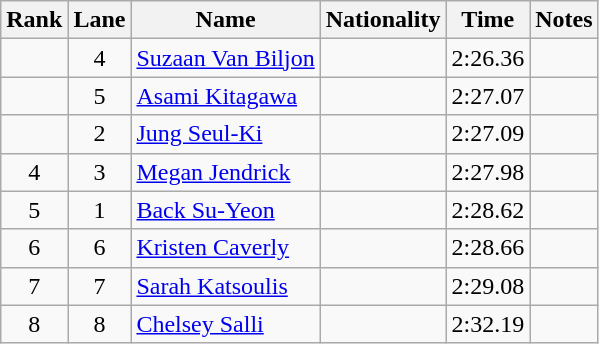<table class="wikitable sortable" style="text-align:center">
<tr>
<th>Rank</th>
<th>Lane</th>
<th>Name</th>
<th>Nationality</th>
<th>Time</th>
<th>Notes</th>
</tr>
<tr>
<td></td>
<td>4</td>
<td align=left><a href='#'>Suzaan Van Biljon</a></td>
<td align=left></td>
<td>2:26.36</td>
<td></td>
</tr>
<tr>
<td></td>
<td>5</td>
<td align=left><a href='#'>Asami Kitagawa</a></td>
<td align=left></td>
<td>2:27.07</td>
<td></td>
</tr>
<tr>
<td></td>
<td>2</td>
<td align=left><a href='#'>Jung Seul-Ki</a></td>
<td align=left></td>
<td>2:27.09</td>
<td></td>
</tr>
<tr>
<td>4</td>
<td>3</td>
<td align=left><a href='#'>Megan Jendrick</a></td>
<td align=left></td>
<td>2:27.98</td>
<td></td>
</tr>
<tr>
<td>5</td>
<td>1</td>
<td align=left><a href='#'>Back Su-Yeon</a></td>
<td align=left></td>
<td>2:28.62</td>
<td></td>
</tr>
<tr>
<td>6</td>
<td>6</td>
<td align=left><a href='#'>Kristen Caverly</a></td>
<td align=left></td>
<td>2:28.66</td>
<td></td>
</tr>
<tr>
<td>7</td>
<td>7</td>
<td align=left><a href='#'>Sarah Katsoulis</a></td>
<td align=left></td>
<td>2:29.08</td>
<td></td>
</tr>
<tr>
<td>8</td>
<td>8</td>
<td align=left><a href='#'>Chelsey Salli</a></td>
<td align=left></td>
<td>2:32.19</td>
<td></td>
</tr>
</table>
